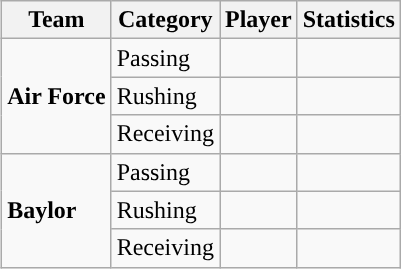<table class="wikitable" style="float: right;">
<tr>
<th>Team</th>
<th>Category</th>
<th>Player</th>
<th>Statistics</th>
</tr>
<tr>
<td rowspan=3><strong>Air Force</strong></td>
<td>Passing</td>
<td></td>
<td></td>
</tr>
<tr>
<td>Rushing</td>
<td></td>
<td></td>
</tr>
<tr>
<td>Receiving</td>
<td></td>
<td></td>
</tr>
<tr>
<td rowspan=3><strong>Baylor</strong></td>
<td>Passing</td>
<td></td>
<td></td>
</tr>
<tr>
<td>Rushing</td>
<td></td>
<td></td>
</tr>
<tr>
<td>Receiving</td>
<td></td>
<td></td>
</tr>
</table>
